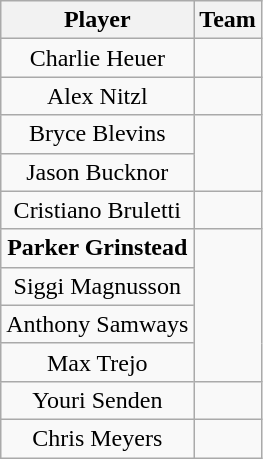<table class="wikitable" style="text-align: center;">
<tr>
<th>Player</th>
<th>Team</th>
</tr>
<tr>
<td>Charlie Heuer</td>
<td></td>
</tr>
<tr>
<td>Alex Nitzl</td>
<td></td>
</tr>
<tr>
<td>Bryce Blevins</td>
<td rowspan=2></td>
</tr>
<tr>
<td>Jason Bucknor</td>
</tr>
<tr>
<td>Cristiano Bruletti</td>
<td></td>
</tr>
<tr>
<td><strong>Parker Grinstead</strong></td>
<td rowspan=4></td>
</tr>
<tr>
<td>Siggi Magnusson</td>
</tr>
<tr>
<td>Anthony Samways</td>
</tr>
<tr>
<td>Max Trejo</td>
</tr>
<tr>
<td>Youri Senden</td>
<td></td>
</tr>
<tr>
<td>Chris Meyers</td>
<td></td>
</tr>
</table>
